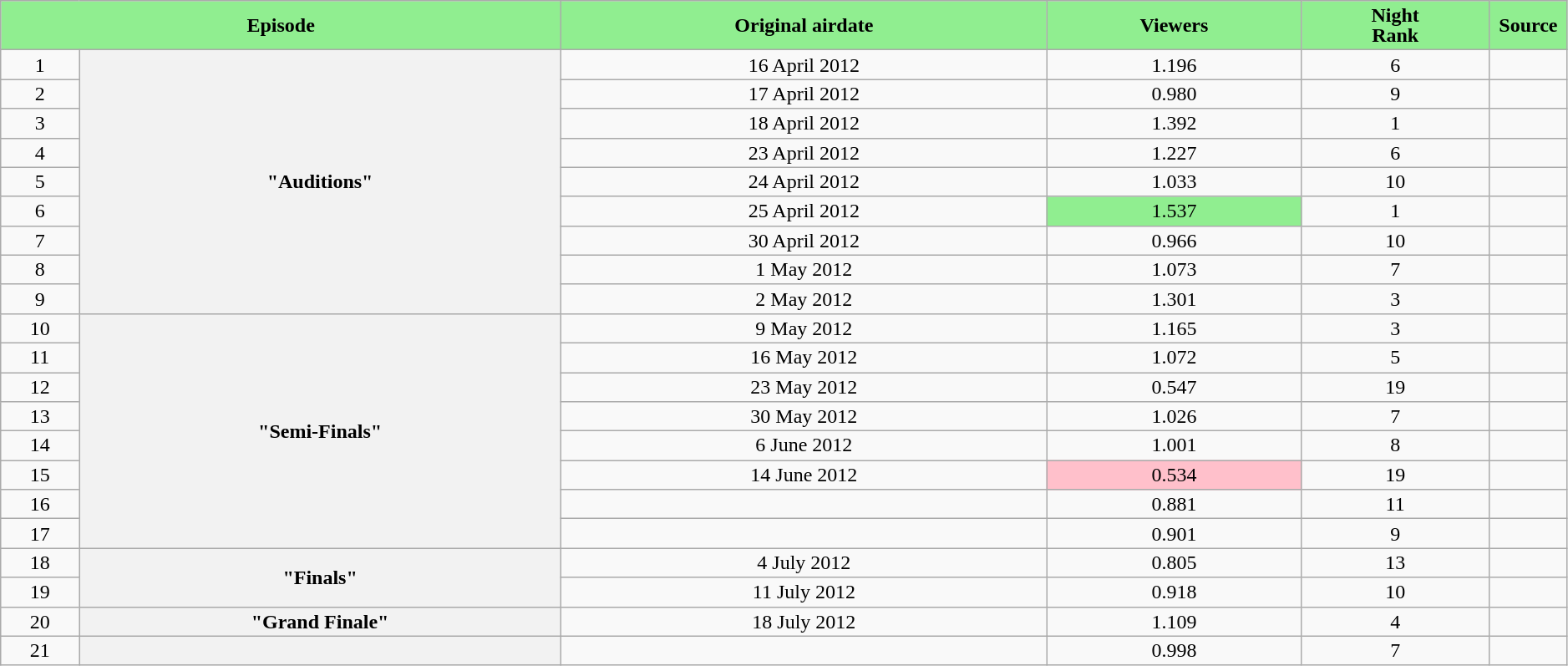<table class="wikitable plainrowheaders" style="text-align:center; line-height:16px; width:99%;">
<tr>
<th scope="col" style="background:lightgreen; color:black;" colspan=2>Episode</th>
<th scope="col" style="background:lightgreen; color:black;">Original airdate</th>
<th scope="col" style="background:lightgreen; color:black;">Viewers<br></th>
<th scope="col" style="background:lightgreen; color:black;">Night<br>Rank</th>
<th scope="col" style="background:lightgreen; color:black; width:05%;">Source</th>
</tr>
<tr>
<td style="width:05%;">1</td>
<th rowspan=9 style="text-align:center">"Auditions"</th>
<td>16 April 2012</td>
<td>1.196</td>
<td>6</td>
<td></td>
</tr>
<tr>
<td style="width:05%;">2</td>
<td>17 April 2012</td>
<td>0.980</td>
<td>9</td>
<td></td>
</tr>
<tr>
<td style="width:05%;">3</td>
<td>18 April 2012</td>
<td>1.392</td>
<td>1</td>
<td></td>
</tr>
<tr>
<td style="width:05%;">4</td>
<td>23 April 2012</td>
<td>1.227</td>
<td>6</td>
<td></td>
</tr>
<tr>
<td style="width:05%;">5</td>
<td>24 April 2012</td>
<td>1.033</td>
<td>10</td>
<td></td>
</tr>
<tr>
<td style="width:05%;">6</td>
<td>25 April 2012</td>
<td bgcolor="lightgreen">1.537</td>
<td>1</td>
<td></td>
</tr>
<tr>
<td style="width:05%;">7</td>
<td>30 April 2012</td>
<td>0.966</td>
<td>10</td>
<td></td>
</tr>
<tr>
<td style="width:05%;">8</td>
<td>1 May 2012</td>
<td>1.073</td>
<td>7</td>
<td></td>
</tr>
<tr>
<td style="width:05%;">9</td>
<td>2 May 2012</td>
<td>1.301</td>
<td>3</td>
<td></td>
</tr>
<tr>
<td style="width:05%;">10</td>
<th rowspan=8 style="text-align:center">"Semi-Finals"</th>
<td>9 May 2012</td>
<td>1.165</td>
<td>3</td>
<td></td>
</tr>
<tr>
<td style="width:05%;">11</td>
<td>16 May 2012</td>
<td>1.072</td>
<td>5</td>
<td></td>
</tr>
<tr>
<td style="width:05%;">12</td>
<td>23 May 2012</td>
<td>0.547</td>
<td>19</td>
<td></td>
</tr>
<tr>
<td style="width:05%;">13</td>
<td>30 May 2012</td>
<td>1.026</td>
<td>7</td>
<td></td>
</tr>
<tr>
<td style="width:05%;">14</td>
<td>6 June 2012</td>
<td>1.001</td>
<td>8</td>
<td></td>
</tr>
<tr>
<td style="width:05%;">15</td>
<td>14 June 2012</td>
<td bgcolor="pink">0.534</td>
<td>19</td>
<td></td>
</tr>
<tr>
<td style="width:05%;">16</td>
<td></td>
<td>0.881</td>
<td>11</td>
<td></td>
</tr>
<tr>
<td style="width:05%;">17</td>
<td></td>
<td>0.901</td>
<td>9</td>
<td></td>
</tr>
<tr>
<td style="width:05%;">18</td>
<th rowspan=2 style="text-align:center">"Finals"</th>
<td>4 July 2012</td>
<td>0.805</td>
<td>13</td>
<td></td>
</tr>
<tr>
<td style="width:05%;">19</td>
<td>11 July 2012</td>
<td>0.918</td>
<td>10</td>
<td></td>
</tr>
<tr>
<td style="width:05%;">20</td>
<th style="text-align:center"><strong>"Grand Finale"</strong></th>
<td>18 July 2012</td>
<td>1.109</td>
<td>4</td>
<td></td>
</tr>
<tr>
<td style="width:05%;">21</td>
<th style="text-align:center"></th>
<td></td>
<td>0.998</td>
<td>7</td>
<td></td>
</tr>
</table>
